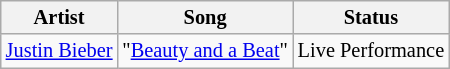<table class="wikitable" style="font-size: 85%">
<tr>
<th>Artist</th>
<th>Song</th>
<th>Status</th>
</tr>
<tr>
<td> <a href='#'>Justin Bieber</a></td>
<td>"<a href='#'>Beauty and a Beat</a>"</td>
<td>Live Performance</td>
</tr>
</table>
